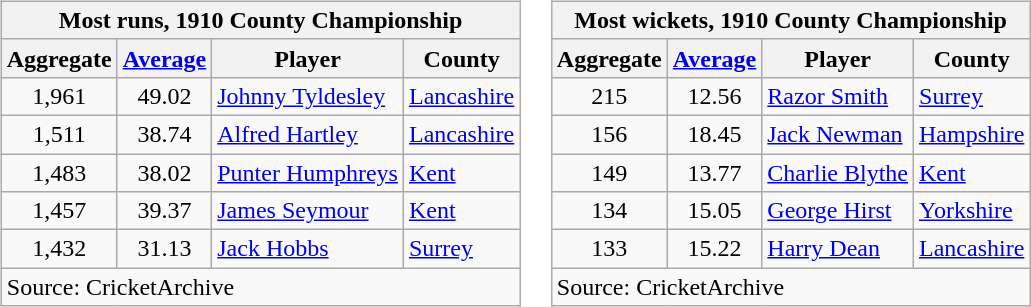<table>
<tr valign="top">
<td><br><table class="wikitable" style="text-align:left;">
<tr>
<th colspan=4>Most runs, 1910 County Championship</th>
</tr>
<tr>
<th>Aggregate</th>
<th><a href='#'>Average</a></th>
<th>Player</th>
<th>County</th>
</tr>
<tr>
<td style="text-align:center;">1,961</td>
<td style="text-align:center;">49.02</td>
<td><a href='#'>Johnny Tyldesley</a></td>
<td><a href='#'>Lancashire</a></td>
</tr>
<tr>
<td style="text-align:center;">1,511</td>
<td style="text-align:center;">38.74</td>
<td><a href='#'>Alfred Hartley</a></td>
<td><a href='#'>Lancashire</a></td>
</tr>
<tr>
<td style="text-align:center;">1,483</td>
<td style="text-align:center;">38.02</td>
<td><a href='#'>Punter Humphreys</a></td>
<td><a href='#'>Kent</a></td>
</tr>
<tr>
<td style="text-align:center;">1,457</td>
<td style="text-align:center;">39.37</td>
<td><a href='#'>James Seymour</a></td>
<td><a href='#'>Kent</a></td>
</tr>
<tr>
<td style="text-align:center;">1,432</td>
<td style="text-align:center;">31.13</td>
<td><a href='#'>Jack Hobbs</a></td>
<td><a href='#'>Surrey</a></td>
</tr>
<tr>
<td colspan=4 align="left">Source: CricketArchive</td>
</tr>
</table>
</td>
<td><br><table class="wikitable" style="text-align:left;">
<tr>
<th colspan=4>Most wickets, 1910 County Championship</th>
</tr>
<tr>
<th>Aggregate</th>
<th><a href='#'>Average</a></th>
<th>Player</th>
<th>County</th>
</tr>
<tr>
<td style="text-align:center;">215</td>
<td style="text-align:center;">12.56</td>
<td><a href='#'>Razor Smith</a></td>
<td><a href='#'>Surrey</a></td>
</tr>
<tr>
<td style="text-align:center;">156</td>
<td style="text-align:center;">18.45</td>
<td><a href='#'>Jack Newman</a></td>
<td><a href='#'>Hampshire</a></td>
</tr>
<tr>
<td style="text-align:center;">149</td>
<td style="text-align:center;">13.77</td>
<td><a href='#'>Charlie Blythe</a></td>
<td><a href='#'>Kent</a></td>
</tr>
<tr>
<td style="text-align:center;">134</td>
<td style="text-align:center;">15.05</td>
<td><a href='#'>George Hirst</a></td>
<td><a href='#'>Yorkshire</a></td>
</tr>
<tr>
<td style="text-align:center;">133</td>
<td style="text-align:center;">15.22</td>
<td><a href='#'>Harry Dean</a></td>
<td><a href='#'>Lancashire</a></td>
</tr>
<tr>
<td colspan=4 align="left">Source: CricketArchive</td>
</tr>
</table>
</td>
</tr>
</table>
